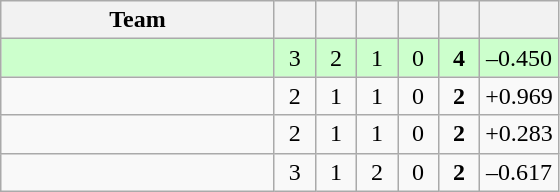<table class="wikitable" style="text-align:center;">
<tr>
<th width=175>Team</th>
<th style="width:20px;"></th>
<th style="width:20px;"></th>
<th style="width:20px;"></th>
<th style="width:20px;"></th>
<th style="width:20px;"></th>
<th style="width:20px;"></th>
</tr>
<tr style="background:#cfc">
<td align=left></td>
<td>3</td>
<td>2</td>
<td>1</td>
<td>0</td>
<td><strong>4</strong></td>
<td>–0.450</td>
</tr>
<tr>
<td align=left></td>
<td>2</td>
<td>1</td>
<td>1</td>
<td>0</td>
<td><strong>2</strong></td>
<td>+0.969</td>
</tr>
<tr>
<td align=left></td>
<td>2</td>
<td>1</td>
<td>1</td>
<td>0</td>
<td><strong>2</strong></td>
<td>+0.283</td>
</tr>
<tr>
<td align=left></td>
<td>3</td>
<td>1</td>
<td>2</td>
<td>0</td>
<td><strong>2</strong></td>
<td>–0.617</td>
</tr>
</table>
